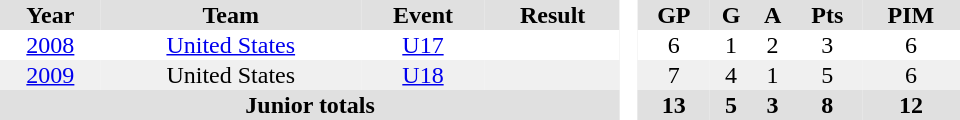<table border="0" cellpadding="1" cellspacing="0" style="text-align:center; width:40em">
<tr ALIGN="center" bgcolor="#e0e0e0">
<th>Year</th>
<th>Team</th>
<th>Event</th>
<th>Result</th>
<th rowspan="99" bgcolor="#ffffff"> </th>
<th>GP</th>
<th>G</th>
<th>A</th>
<th>Pts</th>
<th>PIM</th>
</tr>
<tr ALIGN="center">
<td><a href='#'>2008</a></td>
<td><a href='#'>United States</a></td>
<td><a href='#'>U17</a></td>
<td></td>
<td>6</td>
<td>1</td>
<td>2</td>
<td>3</td>
<td>6</td>
</tr>
<tr ALIGN="center" bgcolor="#f0f0f0">
<td><a href='#'>2009</a></td>
<td>United States</td>
<td><a href='#'>U18</a></td>
<td></td>
<td>7</td>
<td>4</td>
<td>1</td>
<td>5</td>
<td>6</td>
</tr>
<tr bgcolor="#e0e0e0">
<th colspan="4">Junior totals</th>
<th>13</th>
<th>5</th>
<th>3</th>
<th>8</th>
<th>12</th>
</tr>
</table>
